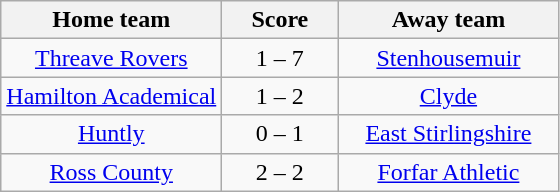<table class="wikitable" style="text-align: center">
<tr>
<th width=140>Home team</th>
<th width=70>Score</th>
<th width=140>Away team</th>
</tr>
<tr>
<td><a href='#'>Threave Rovers</a></td>
<td>1 – 7</td>
<td><a href='#'>Stenhousemuir</a></td>
</tr>
<tr>
<td><a href='#'>Hamilton Academical</a></td>
<td>1 – 2</td>
<td><a href='#'>Clyde</a></td>
</tr>
<tr>
<td><a href='#'>Huntly</a></td>
<td>0 – 1</td>
<td><a href='#'>East Stirlingshire</a></td>
</tr>
<tr>
<td><a href='#'>Ross County</a></td>
<td>2 – 2</td>
<td><a href='#'>Forfar Athletic</a></td>
</tr>
</table>
